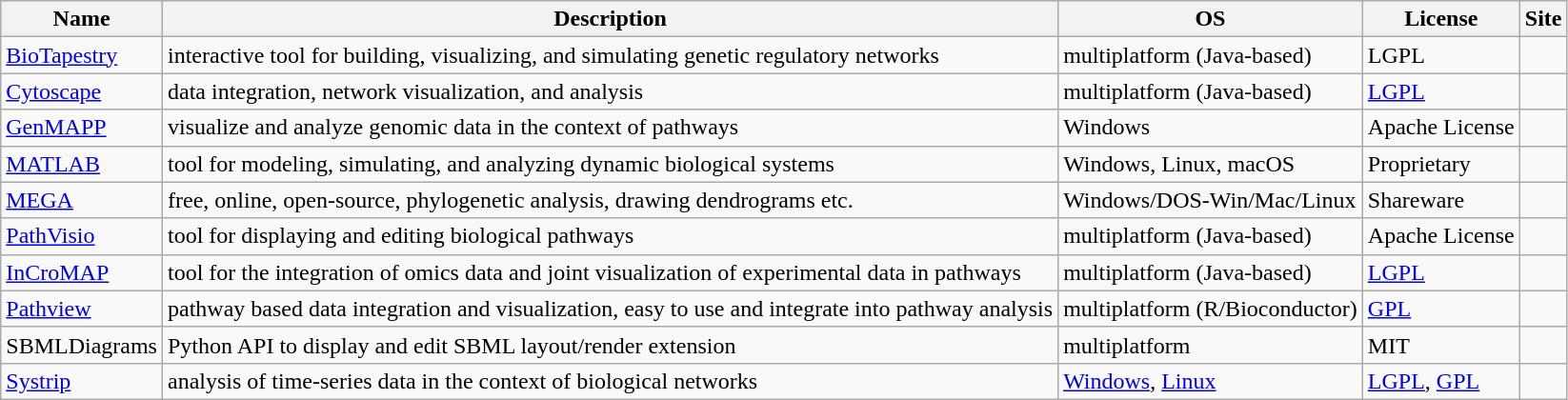<table class="wikitable">
<tr>
<th>Name</th>
<th>Description</th>
<th>OS</th>
<th>License</th>
<th>Site</th>
</tr>
<tr>
<td><a href='#'>BioTapestry</a></td>
<td>interactive tool for building, visualizing, and simulating genetic regulatory networks</td>
<td>multiplatform (Java-based)</td>
<td>LGPL</td>
<td></td>
</tr>
<tr>
<td><a href='#'>Cytoscape</a></td>
<td>data integration, network visualization, and analysis</td>
<td>multiplatform (Java-based)</td>
<td><a href='#'>LGPL</a></td>
<td></td>
</tr>
<tr>
<td><a href='#'>GenMAPP</a></td>
<td>visualize and analyze genomic data in the context of pathways</td>
<td>Windows</td>
<td>Apache License</td>
<td></td>
</tr>
<tr>
<td><a href='#'>MATLAB</a></td>
<td>tool for modeling, simulating, and analyzing dynamic biological systems</td>
<td>Windows, Linux, macOS</td>
<td>Proprietary</td>
<td></td>
</tr>
<tr>
<td><a href='#'>MEGA</a></td>
<td>free, online, open-source, phylogenetic analysis, drawing dendrograms etc.</td>
<td>Windows/DOS-Win/Mac/Linux</td>
<td>Shareware</td>
<td></td>
</tr>
<tr>
<td><a href='#'>PathVisio</a></td>
<td>tool for displaying and editing biological pathways</td>
<td>multiplatform (Java-based)</td>
<td>Apache License</td>
<td></td>
</tr>
<tr>
<td><a href='#'>InCroMAP</a></td>
<td>tool for the integration of omics data and joint visualization of experimental data in pathways</td>
<td>multiplatform (Java-based)</td>
<td><a href='#'>LGPL</a></td>
<td></td>
</tr>
<tr>
<td><a href='#'>Pathview</a></td>
<td>pathway based data integration and visualization, easy to use and integrate into pathway analysis</td>
<td>multiplatform (R/Bioconductor)</td>
<td><a href='#'>GPL</a></td>
<td> </td>
</tr>
<tr>
<td>SBMLDiagrams</td>
<td>Python API to display and edit SBML layout/render extension</td>
<td>multiplatform</td>
<td>MIT</td>
<td></td>
</tr>
<tr>
<td><a href='#'>Systrip</a></td>
<td>analysis of time-series data in the context of biological networks</td>
<td><a href='#'>Windows</a>, <a href='#'>Linux</a></td>
<td><a href='#'>LGPL</a>, <a href='#'>GPL</a></td>
<td></td>
</tr>
</table>
